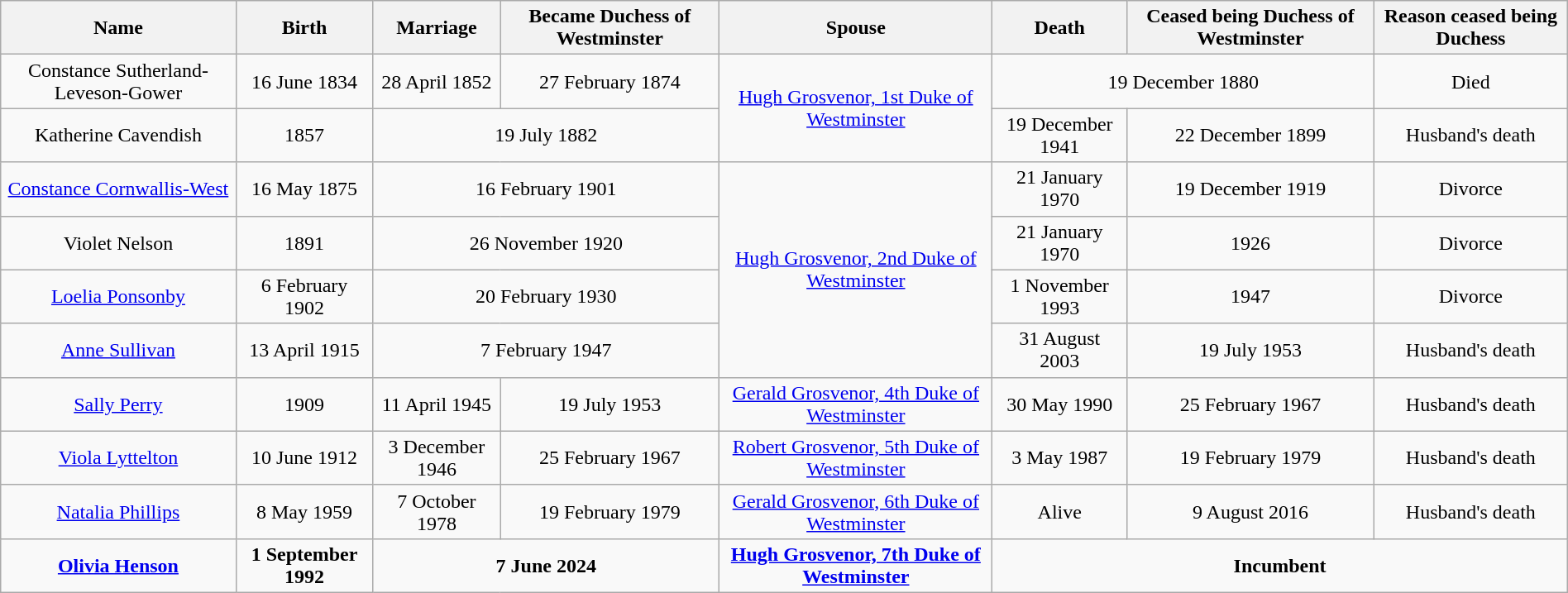<table class="wikitable" width="100%" style="text-align: center;">
<tr>
<th>Name</th>
<th>Birth</th>
<th>Marriage</th>
<th>Became Duchess of Westminster</th>
<th>Spouse</th>
<th>Death</th>
<th>Ceased being Duchess of Westminster</th>
<th>Reason ceased being Duchess</th>
</tr>
<tr>
<td>Constance Sutherland-Leveson-Gower</td>
<td>16 June 1834</td>
<td>28 April 1852</td>
<td>27 February 1874</td>
<td rowspan="2"><a href='#'>Hugh Grosvenor, 1st Duke of Westminster</a></td>
<td colspan="2">19 December 1880</td>
<td>Died</td>
</tr>
<tr>
<td>Katherine Cavendish</td>
<td>1857</td>
<td colspan="2">19 July 1882</td>
<td>19 December 1941</td>
<td>22 December 1899</td>
<td>Husband's death</td>
</tr>
<tr>
<td><a href='#'>Constance Cornwallis-West</a></td>
<td>16 May 1875</td>
<td colspan="2" align="center">16 February 1901</td>
<td rowspan="4"><a href='#'>Hugh Grosvenor, 2nd Duke of Westminster</a></td>
<td>21 January 1970</td>
<td>19 December 1919</td>
<td>Divorce</td>
</tr>
<tr>
<td>Violet Nelson</td>
<td>1891</td>
<td colspan="2">26 November 1920</td>
<td>21 January 1970</td>
<td>1926</td>
<td>Divorce</td>
</tr>
<tr>
<td><a href='#'>Loelia Ponsonby</a></td>
<td>6 February 1902</td>
<td colspan="2">20 February 1930</td>
<td>1 November 1993</td>
<td>1947</td>
<td>Divorce</td>
</tr>
<tr>
<td><a href='#'>Anne Sullivan</a></td>
<td>13 April 1915</td>
<td colspan="2">7 February 1947</td>
<td>31 August 2003</td>
<td>19 July 1953</td>
<td>Husband's death</td>
</tr>
<tr>
<td><a href='#'>Sally Perry</a></td>
<td>1909</td>
<td>11 April 1945</td>
<td>19 July 1953</td>
<td><a href='#'>Gerald Grosvenor, 4th Duke of Westminster</a></td>
<td>30 May 1990</td>
<td>25 February 1967</td>
<td>Husband's death</td>
</tr>
<tr>
<td><a href='#'>Viola Lyttelton</a></td>
<td>10 June 1912</td>
<td>3 December 1946</td>
<td>25 February 1967</td>
<td><a href='#'>Robert Grosvenor, 5th Duke of Westminster</a></td>
<td>3 May 1987</td>
<td>19 February 1979</td>
<td>Husband's death</td>
</tr>
<tr>
<td><a href='#'>Natalia Phillips</a></td>
<td>8 May 1959</td>
<td>7 October 1978</td>
<td>19 February 1979</td>
<td><a href='#'>Gerald Grosvenor, 6th Duke of Westminster</a></td>
<td>Alive</td>
<td>9 August 2016</td>
<td>Husband's death</td>
</tr>
<tr>
<td><a href='#'><strong>Olivia Henson</strong></a></td>
<td><strong>1 September 1992</strong></td>
<td colspan="2"><strong>7 June 2024</strong></td>
<td><a href='#'><strong>Hugh Grosvenor, 7th Duke of Westminster</strong></a></td>
<td colspan="3"><strong>Incumbent</strong></td>
</tr>
</table>
